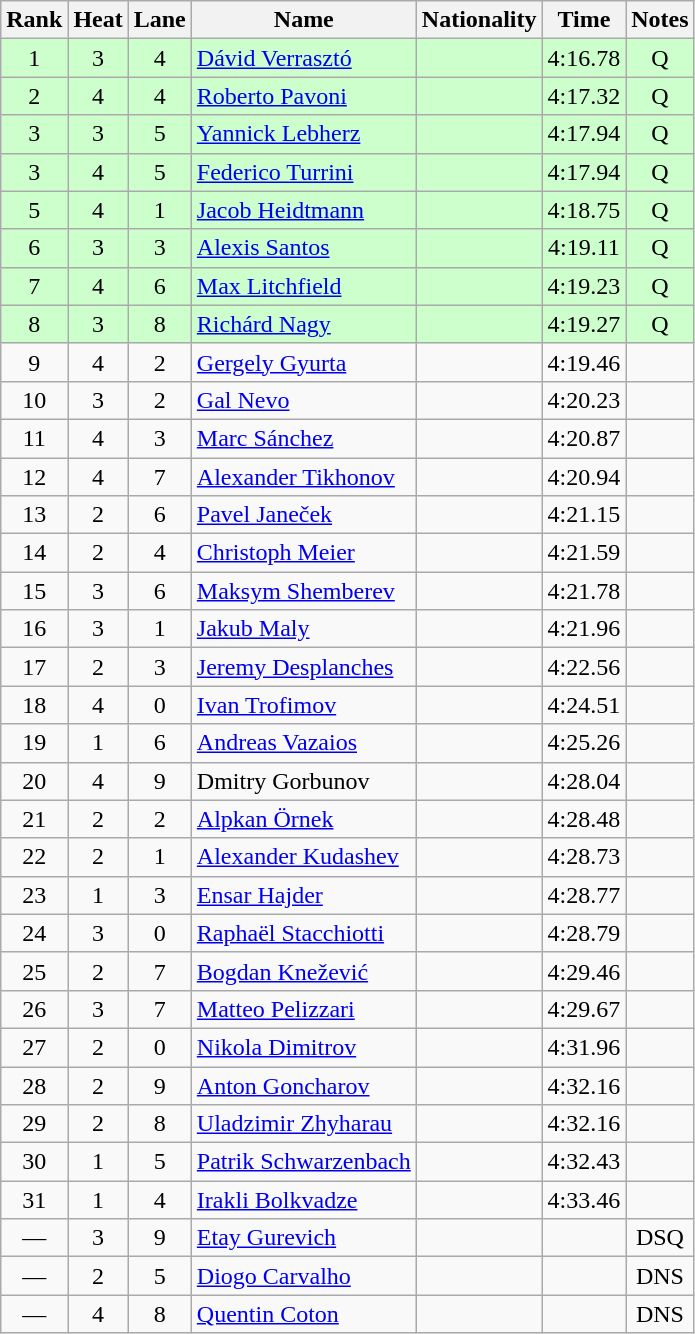<table class="wikitable sortable" style="text-align:center">
<tr>
<th>Rank</th>
<th>Heat</th>
<th>Lane</th>
<th>Name</th>
<th>Nationality</th>
<th>Time</th>
<th>Notes</th>
</tr>
<tr bgcolor=ccffcc>
<td>1</td>
<td>3</td>
<td>4</td>
<td align=left><a href='#'>Dávid Verrasztó</a></td>
<td align=left></td>
<td>4:16.78</td>
<td>Q</td>
</tr>
<tr bgcolor=ccffcc>
<td>2</td>
<td>4</td>
<td>4</td>
<td align=left><a href='#'>Roberto Pavoni</a></td>
<td align=left></td>
<td>4:17.32</td>
<td>Q</td>
</tr>
<tr bgcolor=ccffcc>
<td>3</td>
<td>3</td>
<td>5</td>
<td align=left><a href='#'>Yannick Lebherz</a></td>
<td align=left></td>
<td>4:17.94</td>
<td>Q</td>
</tr>
<tr bgcolor=ccffcc>
<td>3</td>
<td>4</td>
<td>5</td>
<td align=left><a href='#'>Federico Turrini</a></td>
<td align=left></td>
<td>4:17.94</td>
<td>Q</td>
</tr>
<tr bgcolor=ccffcc>
<td>5</td>
<td>4</td>
<td>1</td>
<td align=left><a href='#'>Jacob Heidtmann</a></td>
<td align=left></td>
<td>4:18.75</td>
<td>Q</td>
</tr>
<tr bgcolor=ccffcc>
<td>6</td>
<td>3</td>
<td>3</td>
<td align=left><a href='#'>Alexis Santos</a></td>
<td align=left></td>
<td>4:19.11</td>
<td>Q</td>
</tr>
<tr bgcolor=ccffcc>
<td>7</td>
<td>4</td>
<td>6</td>
<td align=left><a href='#'>Max Litchfield</a></td>
<td align=left></td>
<td>4:19.23</td>
<td>Q</td>
</tr>
<tr bgcolor=ccffcc>
<td>8</td>
<td>3</td>
<td>8</td>
<td align=left><a href='#'>Richárd Nagy</a></td>
<td align=left></td>
<td>4:19.27</td>
<td>Q</td>
</tr>
<tr>
<td>9</td>
<td>4</td>
<td>2</td>
<td align=left><a href='#'>Gergely Gyurta</a></td>
<td align=left></td>
<td>4:19.46</td>
<td></td>
</tr>
<tr>
<td>10</td>
<td>3</td>
<td>2</td>
<td align=left><a href='#'>Gal Nevo</a></td>
<td align=left></td>
<td>4:20.23</td>
<td></td>
</tr>
<tr>
<td>11</td>
<td>4</td>
<td>3</td>
<td align=left><a href='#'>Marc Sánchez</a></td>
<td align=left></td>
<td>4:20.87</td>
<td></td>
</tr>
<tr>
<td>12</td>
<td>4</td>
<td>7</td>
<td align=left><a href='#'>Alexander Tikhonov</a></td>
<td align=left></td>
<td>4:20.94</td>
<td></td>
</tr>
<tr>
<td>13</td>
<td>2</td>
<td>6</td>
<td align=left><a href='#'>Pavel Janeček</a></td>
<td align=left></td>
<td>4:21.15</td>
<td></td>
</tr>
<tr>
<td>14</td>
<td>2</td>
<td>4</td>
<td align=left><a href='#'>Christoph Meier</a></td>
<td align=left></td>
<td>4:21.59</td>
<td></td>
</tr>
<tr>
<td>15</td>
<td>3</td>
<td>6</td>
<td align=left><a href='#'>Maksym Shemberev</a></td>
<td align=left></td>
<td>4:21.78</td>
<td></td>
</tr>
<tr>
<td>16</td>
<td>3</td>
<td>1</td>
<td align=left><a href='#'>Jakub Maly</a></td>
<td align=left></td>
<td>4:21.96</td>
<td></td>
</tr>
<tr>
<td>17</td>
<td>2</td>
<td>3</td>
<td align=left><a href='#'>Jeremy Desplanches</a></td>
<td align=left></td>
<td>4:22.56</td>
<td></td>
</tr>
<tr>
<td>18</td>
<td>4</td>
<td>0</td>
<td align=left><a href='#'>Ivan Trofimov</a></td>
<td align=left></td>
<td>4:24.51</td>
<td></td>
</tr>
<tr>
<td>19</td>
<td>1</td>
<td>6</td>
<td align=left><a href='#'>Andreas Vazaios</a></td>
<td align=left></td>
<td>4:25.26</td>
<td></td>
</tr>
<tr>
<td>20</td>
<td>4</td>
<td>9</td>
<td align=left>Dmitry Gorbunov</td>
<td align=left></td>
<td>4:28.04</td>
<td></td>
</tr>
<tr>
<td>21</td>
<td>2</td>
<td>2</td>
<td align=left><a href='#'>Alpkan Örnek</a></td>
<td align=left></td>
<td>4:28.48</td>
<td></td>
</tr>
<tr>
<td>22</td>
<td>2</td>
<td>1</td>
<td align=left><a href='#'>Alexander Kudashev</a></td>
<td align=left></td>
<td>4:28.73</td>
<td></td>
</tr>
<tr>
<td>23</td>
<td>1</td>
<td>3</td>
<td align=left><a href='#'>Ensar Hajder</a></td>
<td align=left></td>
<td>4:28.77</td>
<td></td>
</tr>
<tr>
<td>24</td>
<td>3</td>
<td>0</td>
<td align=left><a href='#'>Raphaël Stacchiotti</a></td>
<td align=left></td>
<td>4:28.79</td>
<td></td>
</tr>
<tr>
<td>25</td>
<td>2</td>
<td>7</td>
<td align=left><a href='#'>Bogdan Knežević</a></td>
<td align=left></td>
<td>4:29.46</td>
<td></td>
</tr>
<tr>
<td>26</td>
<td>3</td>
<td>7</td>
<td align=left><a href='#'>Matteo Pelizzari</a></td>
<td align=left></td>
<td>4:29.67</td>
<td></td>
</tr>
<tr>
<td>27</td>
<td>2</td>
<td>0</td>
<td align=left><a href='#'>Nikola Dimitrov</a></td>
<td align=left></td>
<td>4:31.96</td>
<td></td>
</tr>
<tr>
<td>28</td>
<td>2</td>
<td>9</td>
<td align=left><a href='#'>Anton Goncharov</a></td>
<td align=left></td>
<td>4:32.16</td>
<td></td>
</tr>
<tr>
<td>29</td>
<td>2</td>
<td>8</td>
<td align=left><a href='#'>Uladzimir Zhyharau</a></td>
<td align=left></td>
<td>4:32.16</td>
<td></td>
</tr>
<tr>
<td>30</td>
<td>1</td>
<td>5</td>
<td align=left><a href='#'>Patrik Schwarzenbach</a></td>
<td align=left></td>
<td>4:32.43</td>
<td></td>
</tr>
<tr>
<td>31</td>
<td>1</td>
<td>4</td>
<td align=left><a href='#'>Irakli Bolkvadze</a></td>
<td align=left></td>
<td>4:33.46</td>
<td></td>
</tr>
<tr>
<td>—</td>
<td>3</td>
<td>9</td>
<td align=left><a href='#'>Etay Gurevich</a></td>
<td align=left></td>
<td></td>
<td>DSQ</td>
</tr>
<tr>
<td>—</td>
<td>2</td>
<td>5</td>
<td align=left><a href='#'>Diogo Carvalho</a></td>
<td align=left></td>
<td></td>
<td>DNS</td>
</tr>
<tr>
<td>—</td>
<td>4</td>
<td>8</td>
<td align=left><a href='#'>Quentin Coton</a></td>
<td align=left></td>
<td></td>
<td>DNS</td>
</tr>
</table>
